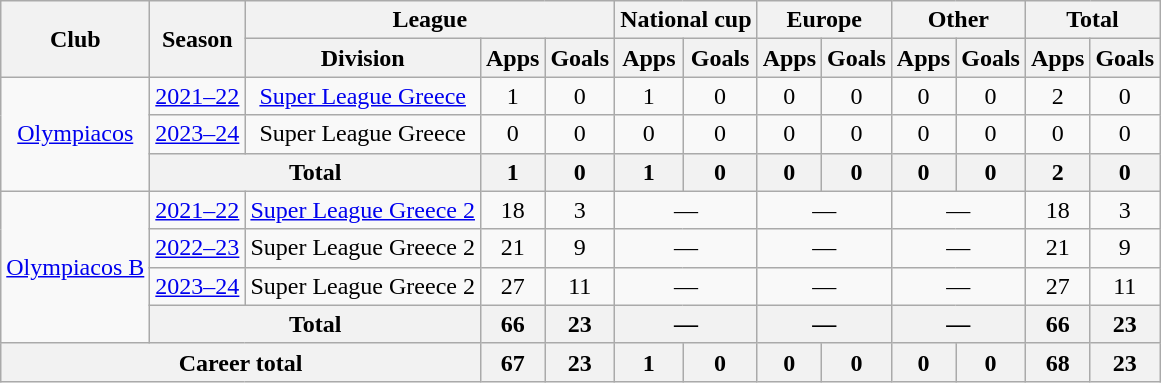<table class="wikitable" style="text-align:center">
<tr>
<th rowspan="2">Club</th>
<th rowspan="2">Season</th>
<th colspan="3">League</th>
<th colspan="2">National cup</th>
<th colspan="2">Europe</th>
<th colspan="2">Other</th>
<th colspan="2">Total</th>
</tr>
<tr>
<th>Division</th>
<th>Apps</th>
<th>Goals</th>
<th>Apps</th>
<th>Goals</th>
<th>Apps</th>
<th>Goals</th>
<th>Apps</th>
<th>Goals</th>
<th>Apps</th>
<th>Goals</th>
</tr>
<tr>
<td rowspan="3"><a href='#'>Olympiacos</a></td>
<td><a href='#'>2021–22</a></td>
<td><a href='#'>Super League Greece</a></td>
<td>1</td>
<td>0</td>
<td>1</td>
<td>0</td>
<td>0</td>
<td>0</td>
<td>0</td>
<td>0</td>
<td>2</td>
<td>0</td>
</tr>
<tr>
<td><a href='#'>2023–24</a></td>
<td>Super League Greece</td>
<td>0</td>
<td>0</td>
<td>0</td>
<td>0</td>
<td>0</td>
<td>0</td>
<td>0</td>
<td>0</td>
<td>0</td>
<td>0</td>
</tr>
<tr>
<th colspan="2">Total</th>
<th>1</th>
<th>0</th>
<th>1</th>
<th>0</th>
<th>0</th>
<th>0</th>
<th>0</th>
<th>0</th>
<th>2</th>
<th>0</th>
</tr>
<tr>
<td rowspan="4"><a href='#'>Olympiacos B</a></td>
<td><a href='#'>2021–22</a></td>
<td><a href='#'>Super League Greece 2</a></td>
<td>18</td>
<td>3</td>
<td colspan="2">—</td>
<td colspan="2">—</td>
<td colspan="2">—</td>
<td>18</td>
<td>3</td>
</tr>
<tr>
<td><a href='#'>2022–23</a></td>
<td>Super League Greece 2</td>
<td>21</td>
<td>9</td>
<td colspan="2">—</td>
<td colspan="2">—</td>
<td colspan="2">—</td>
<td>21</td>
<td>9</td>
</tr>
<tr>
<td><a href='#'>2023–24</a></td>
<td>Super League Greece 2</td>
<td>27</td>
<td>11</td>
<td colspan="2">—</td>
<td colspan="2">—</td>
<td colspan="2">—</td>
<td>27</td>
<td>11</td>
</tr>
<tr>
<th colspan="2">Total</th>
<th>66</th>
<th>23</th>
<th colspan="2">—</th>
<th colspan="2">—</th>
<th colspan="2">—</th>
<th>66</th>
<th>23</th>
</tr>
<tr>
<th colspan="3">Career total</th>
<th>67</th>
<th>23</th>
<th>1</th>
<th>0</th>
<th>0</th>
<th>0</th>
<th>0</th>
<th>0</th>
<th>68</th>
<th>23</th>
</tr>
</table>
